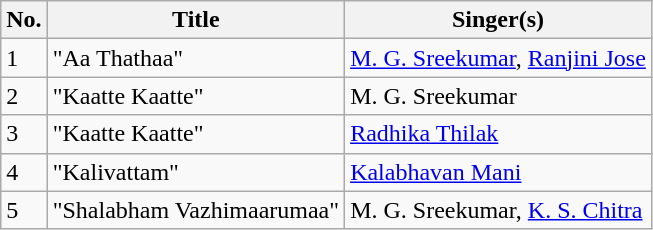<table class="wikitable">
<tr>
<th>No.</th>
<th>Title</th>
<th>Singer(s)</th>
</tr>
<tr>
<td>1</td>
<td>"Aa Thathaa"</td>
<td><a href='#'>M. G. Sreekumar</a>, <a href='#'>Ranjini Jose</a></td>
</tr>
<tr>
<td>2</td>
<td>"Kaatte Kaatte"</td>
<td>M. G. Sreekumar</td>
</tr>
<tr>
<td>3</td>
<td>"Kaatte Kaatte"</td>
<td><a href='#'>Radhika Thilak</a></td>
</tr>
<tr>
<td>4</td>
<td>"Kalivattam"</td>
<td><a href='#'>Kalabhavan Mani</a></td>
</tr>
<tr>
<td>5</td>
<td>"Shalabham Vazhimaarumaa"</td>
<td>M. G. Sreekumar, <a href='#'>K. S. Chitra</a></td>
</tr>
</table>
